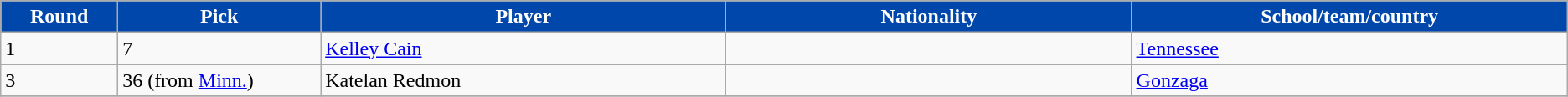<table class="wikitable">
<tr>
<th style="background:#0047AB; color:white;" width="2%">Round</th>
<th style="background:#0047AB; color:white;" width="5%">Pick</th>
<th style="background:#0047AB; color:white;" width="10%">Player</th>
<th style="background:#0047AB; color:white;" width="10%">Nationality</th>
<th style="background:#0047AB; color:white;" width="10%">School/team/country</th>
</tr>
<tr>
<td>1</td>
<td>7</td>
<td><a href='#'>Kelley Cain</a></td>
<td></td>
<td><a href='#'>Tennessee</a></td>
</tr>
<tr>
<td>3</td>
<td>36 (from <a href='#'>Minn.</a>)</td>
<td>Katelan Redmon</td>
<td></td>
<td><a href='#'>Gonzaga</a></td>
</tr>
<tr>
</tr>
</table>
